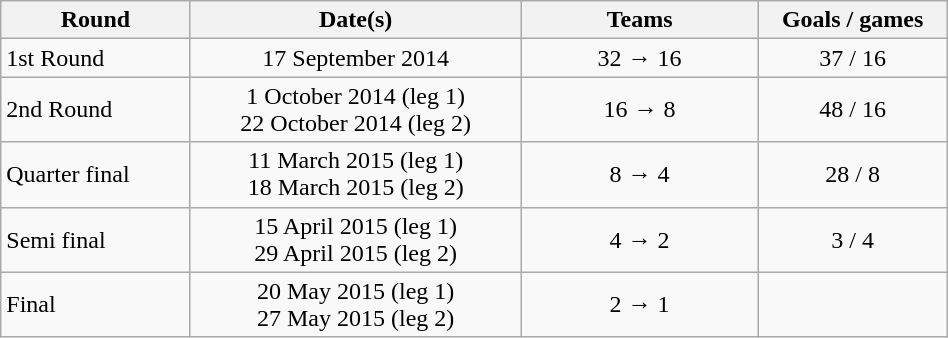<table class="wikitable" style="width:50%; text-align:center;">
<tr>
<th style="width:20%">Round</th>
<th style="width:35%">Date(s)</th>
<th style="width:25%">Teams</th>
<th>Goals / games</th>
</tr>
<tr>
<td style="text-align:left;">1st Round</td>
<td>17 September 2014</td>
<td>32 → 16</td>
<td>37 / 16</td>
</tr>
<tr>
<td style="text-align:left;">2nd Round</td>
<td>1 October 2014 (leg 1)<br>22 October 2014 (leg 2)</td>
<td>16 → 8</td>
<td>48 / 16</td>
</tr>
<tr>
<td style="text-align:left;">Quarter final</td>
<td>11 March 2015 (leg 1)<br>18 March 2015 (leg 2)</td>
<td>8 → 4</td>
<td>28 / 8</td>
</tr>
<tr>
<td style="text-align:left;">Semi final</td>
<td>15 April 2015 (leg 1)<br>29 April 2015 (leg 2)</td>
<td>4 → 2</td>
<td>3 / 4</td>
</tr>
<tr>
<td style="text-align:left;">Final</td>
<td>20 May 2015 (leg 1)<br>27 May 2015 (leg 2)</td>
<td>2 → 1</td>
<td></td>
</tr>
</table>
